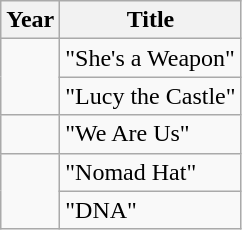<table class="wikitable">
<tr>
<th scope="col">Year</th>
<th scope="col">Title</th>
</tr>
<tr>
<td rowspan="2"></td>
<td>"She's a Weapon"</td>
</tr>
<tr>
<td>"Lucy the Castle"</td>
</tr>
<tr>
<td></td>
<td>"We Are Us"</td>
</tr>
<tr>
<td rowspan="2"></td>
<td>"Nomad Hat"</td>
</tr>
<tr>
<td>"DNA"</td>
</tr>
</table>
